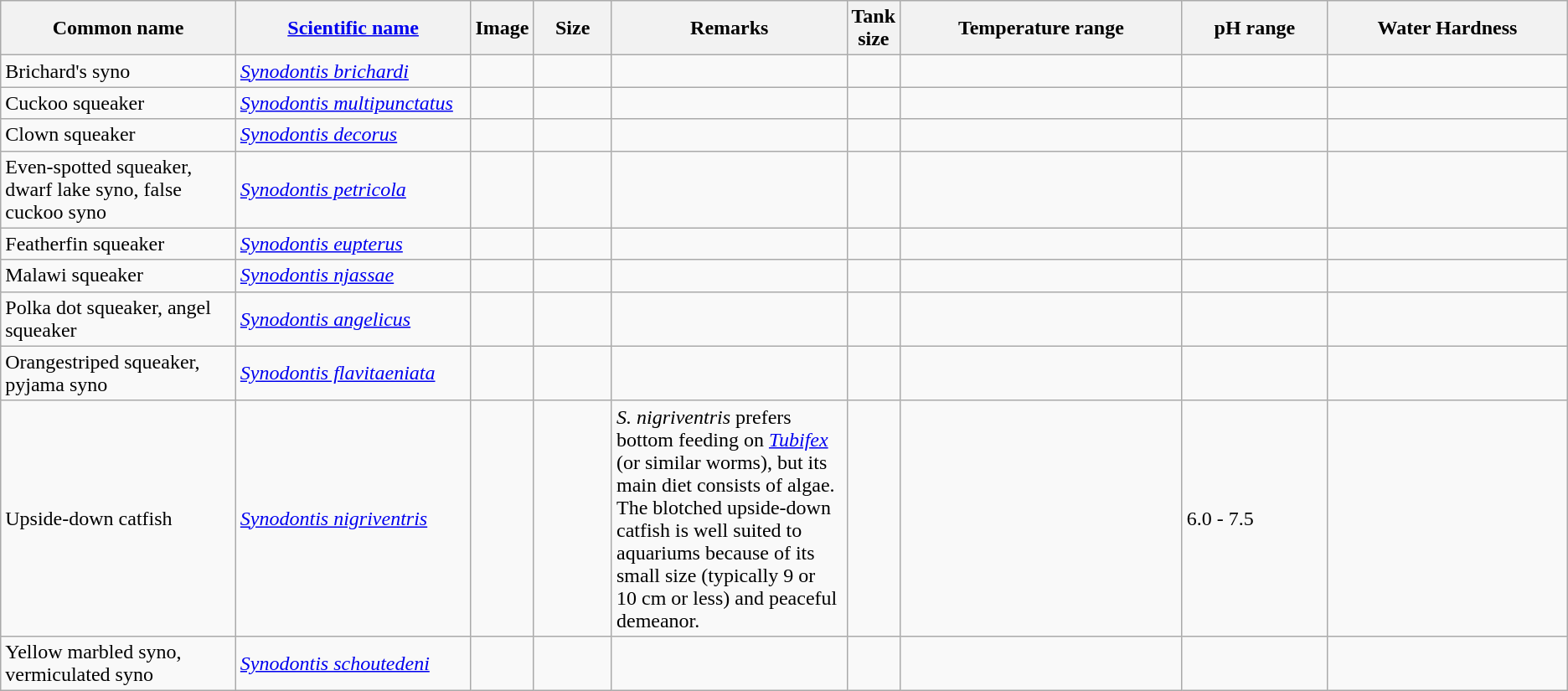<table class="wikitable sortable">
<tr>
<th width="15%">Common name</th>
<th width="15%"><a href='#'>Scientific name</a></th>
<th width="1%">Image</th>
<th width="5%">Size</th>
<th width="15%">Remarks</th>
<th width="1%">Tank size</th>
<th class="unsortable">Temperature range</th>
<th class="unsortable">pH range</th>
<th>Water Hardness</th>
</tr>
<tr>
<td>Brichard's syno</td>
<td><em><a href='#'>Synodontis brichardi</a></em></td>
<td align="center"></td>
<td align="center"></td>
<td></td>
<td></td>
<td></td>
<td></td>
<td></td>
</tr>
<tr>
<td>Cuckoo squeaker</td>
<td><em><a href='#'>Synodontis multipunctatus</a></em></td>
<td align="center"></td>
<td align="center"></td>
<td></td>
<td></td>
<td></td>
<td></td>
<td></td>
</tr>
<tr>
<td>Clown squeaker</td>
<td><em><a href='#'>Synodontis decorus</a></em></td>
<td></td>
<td align="center"></td>
<td></td>
<td></td>
<td></td>
<td></td>
<td></td>
</tr>
<tr>
<td>Even-spotted squeaker, dwarf lake syno, false cuckoo syno</td>
<td><em><a href='#'>Synodontis petricola</a></em></td>
<td align="center"></td>
<td align="center"></td>
<td></td>
<td></td>
<td></td>
<td></td>
<td></td>
</tr>
<tr>
<td>Featherfin squeaker</td>
<td><em><a href='#'>Synodontis eupterus</a></em></td>
<td align="center"></td>
<td align="center"></td>
<td></td>
<td></td>
<td></td>
<td></td>
<td></td>
</tr>
<tr>
<td>Malawi squeaker</td>
<td><em><a href='#'>Synodontis njassae</a></em></td>
<td align="center"></td>
<td align="center"></td>
<td></td>
<td></td>
<td></td>
<td></td>
<td></td>
</tr>
<tr>
<td>Polka dot squeaker, angel squeaker</td>
<td><em><a href='#'>Synodontis angelicus</a></em></td>
<td align="center"></td>
<td align="center"></td>
<td></td>
<td></td>
<td></td>
<td></td>
<td></td>
</tr>
<tr>
<td>Orangestriped squeaker, pyjama syno</td>
<td><em><a href='#'>Synodontis flavitaeniata</a></em></td>
<td align="center"></td>
<td align="center"></td>
<td></td>
<td></td>
<td></td>
<td></td>
<td></td>
</tr>
<tr>
<td>Upside-down catfish</td>
<td><em><a href='#'>Synodontis nigriventris</a></em></td>
<td align="center"></td>
<td align="center"></td>
<td><em>S. nigriventris</em> prefers bottom feeding on <em><a href='#'>Tubifex</a></em> (or similar worms), but its main diet consists of algae. The blotched upside-down catfish is well suited to aquariums because of its small size (typically 9 or 10 cm or less) and peaceful demeanor.</td>
<td></td>
<td></td>
<td>6.0 - 7.5</td>
<td></td>
</tr>
<tr>
<td>Yellow marbled syno, vermiculated syno</td>
<td><em><a href='#'>Synodontis schoutedeni</a></em></td>
<td align="center"></td>
<td align="center"></td>
<td></td>
<td></td>
<td></td>
<td></td>
<td></td>
</tr>
</table>
